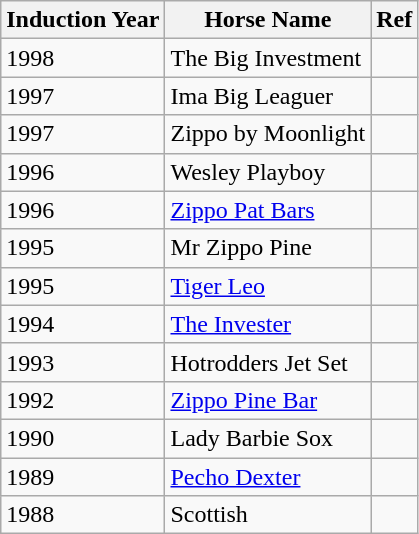<table class="wikitable">
<tr>
<th>Induction Year</th>
<th>Horse Name</th>
<th>Ref</th>
</tr>
<tr>
<td>1998</td>
<td>The Big Investment</td>
<td></td>
</tr>
<tr>
<td>1997</td>
<td>Ima Big Leaguer</td>
<td></td>
</tr>
<tr>
<td>1997</td>
<td>Zippo by Moonlight</td>
<td></td>
</tr>
<tr>
<td>1996</td>
<td>Wesley Playboy</td>
<td></td>
</tr>
<tr>
<td>1996</td>
<td><a href='#'>Zippo Pat Bars</a></td>
<td></td>
</tr>
<tr>
<td>1995</td>
<td>Mr Zippo Pine</td>
<td></td>
</tr>
<tr>
<td>1995</td>
<td><a href='#'>Tiger Leo</a></td>
<td></td>
</tr>
<tr>
<td>1994</td>
<td><a href='#'>The Invester</a></td>
<td></td>
</tr>
<tr>
<td>1993</td>
<td>Hotrodders Jet Set</td>
<td></td>
</tr>
<tr>
<td>1992</td>
<td><a href='#'>Zippo Pine Bar</a></td>
<td></td>
</tr>
<tr>
<td>1990</td>
<td>Lady Barbie Sox</td>
<td></td>
</tr>
<tr>
<td>1989</td>
<td><a href='#'>Pecho Dexter</a></td>
<td></td>
</tr>
<tr>
<td>1988</td>
<td>Scottish</td>
<td></td>
</tr>
</table>
